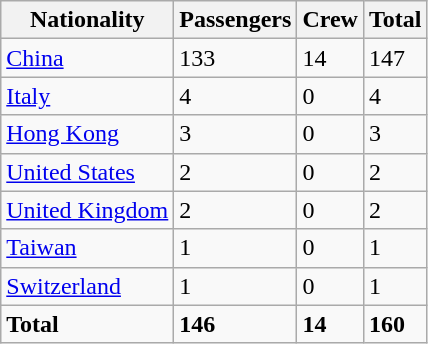<table class="wikitable sortable">
<tr>
<th scope="col">Nationality</th>
<th scope="col">Passengers</th>
<th scope="col">Crew</th>
<th scope="col">Total</th>
</tr>
<tr>
<td><a href='#'>China</a></td>
<td>133</td>
<td>14</td>
<td>147</td>
</tr>
<tr>
<td><a href='#'>Italy</a></td>
<td>4</td>
<td>0</td>
<td>4</td>
</tr>
<tr>
<td><a href='#'>Hong Kong</a></td>
<td>3</td>
<td>0</td>
<td>3</td>
</tr>
<tr>
<td><a href='#'>United States</a></td>
<td>2</td>
<td>0</td>
<td>2</td>
</tr>
<tr>
<td><a href='#'>United Kingdom</a></td>
<td>2</td>
<td>0</td>
<td>2</td>
</tr>
<tr>
<td><a href='#'>Taiwan</a></td>
<td>1</td>
<td>0</td>
<td>1</td>
</tr>
<tr>
<td><a href='#'>Switzerland</a></td>
<td>1</td>
<td>0</td>
<td>1</td>
</tr>
<tr>
<td><strong>Total</strong></td>
<td><strong>146</strong></td>
<td><strong>14</strong></td>
<td><strong>160</strong></td>
</tr>
</table>
